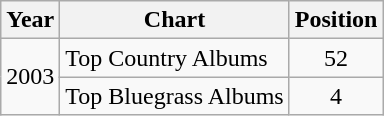<table class="wikitable">
<tr>
<th>Year</th>
<th>Chart</th>
<th>Position</th>
</tr>
<tr>
<td rowspan="2">2003</td>
<td>Top Country Albums</td>
<td align="center">52</td>
</tr>
<tr>
<td>Top Bluegrass Albums</td>
<td align="center">4</td>
</tr>
</table>
